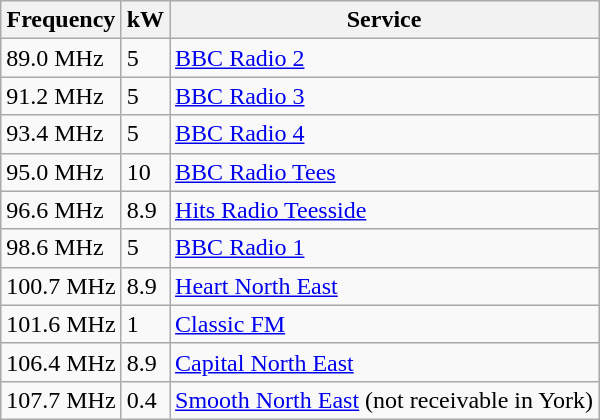<table class="wikitable sortable">
<tr>
<th>Frequency</th>
<th>kW</th>
<th>Service</th>
</tr>
<tr>
<td>89.0 MHz</td>
<td>5</td>
<td><a href='#'>BBC Radio 2</a></td>
</tr>
<tr>
<td>91.2 MHz</td>
<td>5</td>
<td><a href='#'>BBC Radio 3</a></td>
</tr>
<tr>
<td>93.4 MHz</td>
<td>5</td>
<td><a href='#'>BBC Radio 4</a></td>
</tr>
<tr>
<td>95.0 MHz</td>
<td>10</td>
<td><a href='#'>BBC Radio Tees</a></td>
</tr>
<tr>
<td>96.6 MHz</td>
<td>8.9</td>
<td><a href='#'>Hits Radio Teesside</a></td>
</tr>
<tr>
<td>98.6 MHz</td>
<td>5</td>
<td><a href='#'>BBC Radio 1</a></td>
</tr>
<tr>
<td>100.7 MHz</td>
<td>8.9</td>
<td><a href='#'>Heart North East</a></td>
</tr>
<tr>
<td>101.6 MHz</td>
<td>1</td>
<td><a href='#'>Classic FM</a></td>
</tr>
<tr>
<td>106.4 MHz</td>
<td>8.9</td>
<td><a href='#'>Capital North East</a></td>
</tr>
<tr>
<td>107.7 MHz</td>
<td>0.4</td>
<td><a href='#'>Smooth North East</a> (not receivable in York)</td>
</tr>
</table>
